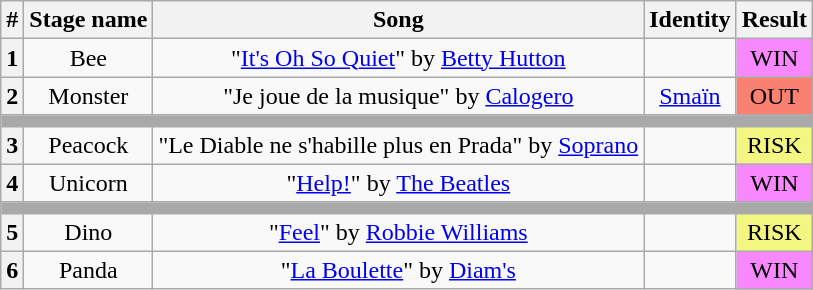<table class="wikitable plainrowheaders" style="text-align: center;">
<tr>
<th>#</th>
<th>Stage name</th>
<th>Song</th>
<th>Identity</th>
<th>Result</th>
</tr>
<tr>
<th>1</th>
<td>Bee</td>
<td>"<a href='#'>It's Oh So Quiet</a>" by <a href='#'>Betty Hutton</a></td>
<td></td>
<td bgcolor=#F888FD>WIN</td>
</tr>
<tr>
<th>2</th>
<td>Monster</td>
<td>"Je joue de la musique" by <a href='#'>Calogero</a></td>
<td><a href='#'>Smaïn</a></td>
<td bgcolor="salmon">OUT</td>
</tr>
<tr>
<td colspan="5" style="background:darkgray"></td>
</tr>
<tr>
<th>3</th>
<td>Peacock</td>
<td>"Le Diable ne s'habille plus en Prada" by <a href='#'>Soprano</a></td>
<td></td>
<td bgcolor="#F3F781">RISK</td>
</tr>
<tr>
<th>4</th>
<td>Unicorn</td>
<td>"<a href='#'>Help!</a>" by <a href='#'>The Beatles</a></td>
<td></td>
<td bgcolor=#F888FD>WIN</td>
</tr>
<tr>
<td colspan="5" style="background:darkgray"></td>
</tr>
<tr>
<th>5</th>
<td>Dino</td>
<td>"<a href='#'>Feel</a>" by <a href='#'>Robbie Williams</a></td>
<td></td>
<td bgcolor="#F3F781">RISK</td>
</tr>
<tr>
<th>6</th>
<td>Panda</td>
<td>"<a href='#'>La Boulette</a>" by <a href='#'>Diam's</a></td>
<td></td>
<td bgcolor=#F888FD>WIN</td>
</tr>
</table>
